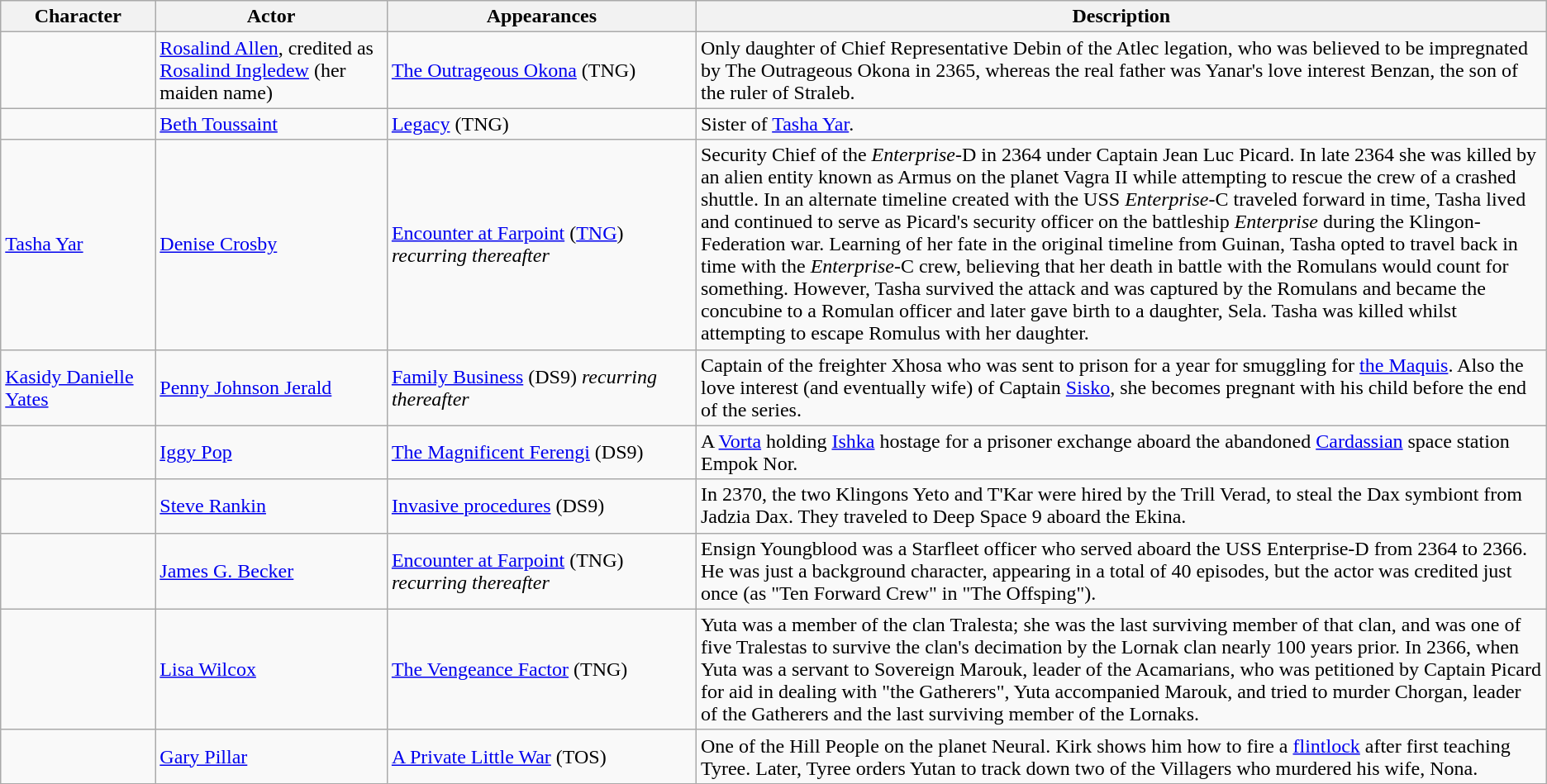<table class="wikitable">
<tr>
<th width="10%">Character</th>
<th width="15%">Actor</th>
<th width="20%">Appearances</th>
<th width="55%">Description</th>
</tr>
<tr>
<td></td>
<td><a href='#'>Rosalind Allen</a>, credited as <a href='#'>Rosalind Ingledew</a> (her maiden name)</td>
<td><a href='#'>The Outrageous Okona</a> (TNG)</td>
<td>Only daughter of Chief Representative Debin of the Atlec legation, who was believed to be impregnated by The Outrageous Okona in 2365, whereas the real father was Yanar's love interest Benzan, the son of the ruler of Straleb.</td>
</tr>
<tr>
<td></td>
<td><a href='#'>Beth Toussaint</a></td>
<td><a href='#'>Legacy</a> (TNG)</td>
<td>Sister of <a href='#'>Tasha Yar</a>.</td>
</tr>
<tr>
<td><a href='#'>Tasha Yar</a></td>
<td><a href='#'>Denise Crosby</a></td>
<td><a href='#'>Encounter at Farpoint</a> (<a href='#'>TNG</a>) <em>recurring thereafter</em></td>
<td>Security Chief of the <em>Enterprise</em>-D in 2364 under Captain Jean Luc Picard. In late 2364 she was killed by an alien entity known as Armus on the planet Vagra II while attempting to rescue the crew of a crashed shuttle. In an alternate timeline created with the USS <em>Enterprise</em>-C traveled forward in time, Tasha lived and continued to serve as Picard's security officer on the battleship <em>Enterprise</em> during the Klingon-Federation war. Learning of her fate in the original timeline from Guinan, Tasha opted to travel back in time with the <em>Enterprise</em>-C crew, believing that her death in battle with the Romulans would count for something. However, Tasha survived the attack and was captured by the Romulans and became the concubine to a Romulan officer and later gave birth to a daughter, Sela. Tasha was killed whilst attempting to escape Romulus with her daughter.</td>
</tr>
<tr>
<td><a href='#'>Kasidy Danielle Yates</a></td>
<td><a href='#'>Penny Johnson Jerald</a></td>
<td><a href='#'>Family Business</a> (DS9) <em>recurring thereafter</em></td>
<td>Captain of the freighter Xhosa who was sent to prison for a year for smuggling for <a href='#'>the Maquis</a>. Also the love interest (and eventually wife) of Captain <a href='#'>Sisko</a>, she becomes pregnant with his child before the end of the series.</td>
</tr>
<tr>
<td></td>
<td><a href='#'>Iggy Pop</a></td>
<td><a href='#'>The Magnificent Ferengi</a> (DS9)</td>
<td>A <a href='#'>Vorta</a> holding <a href='#'>Ishka</a> hostage for a prisoner exchange aboard the abandoned <a href='#'>Cardassian</a> space station Empok Nor.</td>
</tr>
<tr>
<td></td>
<td><a href='#'>Steve Rankin</a></td>
<td><a href='#'>Invasive procedures</a> (DS9)</td>
<td>In 2370, the two Klingons Yeto and T'Kar were hired by the Trill Verad, to steal the Dax symbiont from Jadzia Dax. They traveled to Deep Space 9 aboard the Ekina.</td>
</tr>
<tr>
<td></td>
<td><a href='#'>James G. Becker</a></td>
<td><a href='#'>Encounter at Farpoint</a> (TNG)<br><em>recurring thereafter</em></td>
<td>Ensign Youngblood was a Starfleet officer who served aboard the USS Enterprise-D from 2364 to 2366. He was just a background character, appearing in a total of 40 episodes, but the actor was credited just once (as "Ten Forward Crew" in "The Offsping").</td>
</tr>
<tr>
<td></td>
<td><a href='#'>Lisa Wilcox</a></td>
<td><a href='#'>The Vengeance Factor</a> (TNG)</td>
<td>Yuta was a member of the clan Tralesta; she was the last surviving member of that clan, and was one of five Tralestas to survive the clan's decimation by the Lornak clan nearly 100 years prior. In 2366, when Yuta was a servant to Sovereign Marouk, leader of the Acamarians, who was petitioned by Captain Picard for aid in dealing with "the Gatherers", Yuta accompanied Marouk, and tried to murder Chorgan, leader of the Gatherers and the last surviving member of the Lornaks.</td>
</tr>
<tr>
<td></td>
<td><a href='#'>Gary Pillar</a></td>
<td><a href='#'>A Private Little War</a> (TOS)</td>
<td>One of the Hill People on the planet Neural. Kirk shows him how to fire a <a href='#'>flintlock</a> after first teaching Tyree. Later, Tyree orders Yutan to track down two of the Villagers who murdered his wife, Nona.</td>
</tr>
</table>
